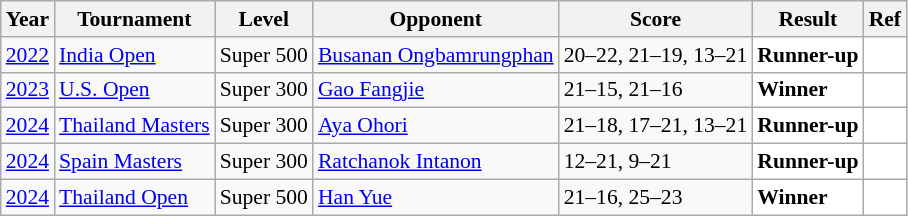<table class="sortable wikitable" style="font-size: 90%;">
<tr>
<th>Year</th>
<th>Tournament</th>
<th>Level</th>
<th>Opponent</th>
<th>Score</th>
<th>Result</th>
<th>Ref</th>
</tr>
<tr>
<td align="center"><a href='#'>2022</a></td>
<td align="left"><a href='#'>India Open</a></td>
<td align="left">Super 500</td>
<td align="left"> <a href='#'>Busanan Ongbamrungphan</a></td>
<td algin="left">20–22, 21–19, 13–21</td>
<td style="text-align:left; background:white"> <strong>Runner-up</strong></td>
<td style="text-align:center; background:white"></td>
</tr>
<tr>
<td align="center"><a href='#'>2023</a></td>
<td align="left"><a href='#'>U.S. Open</a></td>
<td align="left">Super 300</td>
<td align="left"> <a href='#'>Gao Fangjie</a></td>
<td align="left">21–15, 21–16</td>
<td style="text-align:left; background:white"> <strong>Winner</strong></td>
<td style="text-align:center; background:white"></td>
</tr>
<tr>
<td align="center"><a href='#'>2024</a></td>
<td align="left"><a href='#'>Thailand Masters</a></td>
<td align="left">Super 300</td>
<td align="left"> <a href='#'>Aya Ohori</a></td>
<td align="left">21–18, 17–21, 13–21</td>
<td style="text-align:left; background:white"> <strong>Runner-up</strong></td>
<td style="text-align:center; background:white"></td>
</tr>
<tr>
<td align="center"><a href='#'>2024</a></td>
<td align="left"><a href='#'>Spain Masters</a></td>
<td align="left">Super 300</td>
<td align="left"> <a href='#'>Ratchanok Intanon</a></td>
<td align="left">12–21, 9–21</td>
<td style="text-align:left; background:white"> <strong>Runner-up</strong></td>
<td style="text-align:center; background:white"></td>
</tr>
<tr>
<td align="center"><a href='#'>2024</a></td>
<td align="left"><a href='#'>Thailand Open</a></td>
<td align="left">Super 500</td>
<td align="left"> <a href='#'>Han Yue</a></td>
<td align="left">21–16, 25–23</td>
<td style="text-align:left; background:white"> <strong>Winner</strong></td>
<td style="text-align:center; background:white"></td>
</tr>
</table>
